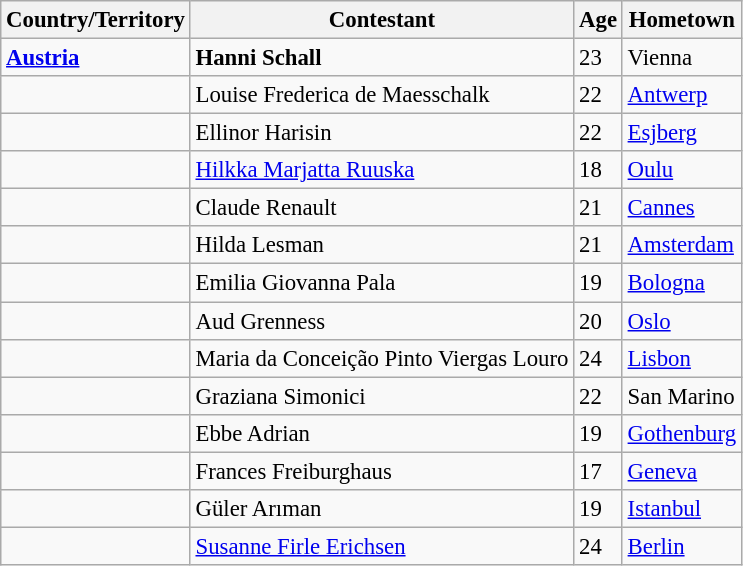<table class="wikitable sortable" style="font-size: 95%;">
<tr>
<th>Country/Territory</th>
<th>Contestant</th>
<th>Age</th>
<th>Hometown</th>
</tr>
<tr>
<td> <strong><a href='#'>Austria</a></strong></td>
<td><strong>Hanni Schall</strong></td>
<td>23</td>
<td>Vienna</td>
</tr>
<tr>
<td></td>
<td>Louise Frederica de Maesschalk</td>
<td>22</td>
<td><a href='#'>Antwerp</a></td>
</tr>
<tr>
<td></td>
<td>Ellinor Harisin</td>
<td>22</td>
<td><a href='#'>Esjberg</a></td>
</tr>
<tr>
<td></td>
<td><a href='#'>Hilkka Marjatta Ruuska</a></td>
<td>18</td>
<td><a href='#'>Oulu</a></td>
</tr>
<tr>
<td></td>
<td>Claude Renault</td>
<td>21</td>
<td><a href='#'>Cannes</a></td>
</tr>
<tr>
<td></td>
<td>Hilda Lesman</td>
<td>21</td>
<td><a href='#'>Amsterdam</a></td>
</tr>
<tr>
<td></td>
<td>Emilia Giovanna Pala</td>
<td>19</td>
<td><a href='#'>Bologna</a></td>
</tr>
<tr>
<td></td>
<td>Aud Grenness</td>
<td>20</td>
<td><a href='#'>Oslo</a></td>
</tr>
<tr>
<td></td>
<td>Maria da Conceição Pinto Viergas Louro</td>
<td>24</td>
<td><a href='#'>Lisbon</a></td>
</tr>
<tr>
<td></td>
<td>Graziana Simonici</td>
<td>22</td>
<td>San Marino</td>
</tr>
<tr>
<td></td>
<td>Ebbe Adrian</td>
<td>19</td>
<td><a href='#'>Gothenburg</a></td>
</tr>
<tr>
<td></td>
<td>Frances Freiburghaus</td>
<td>17</td>
<td><a href='#'>Geneva</a></td>
</tr>
<tr>
<td></td>
<td>Güler Arıman</td>
<td>19</td>
<td><a href='#'>Istanbul</a></td>
</tr>
<tr>
<td></td>
<td><a href='#'>Susanne Firle Erichsen</a></td>
<td>24</td>
<td><a href='#'>Berlin</a></td>
</tr>
</table>
